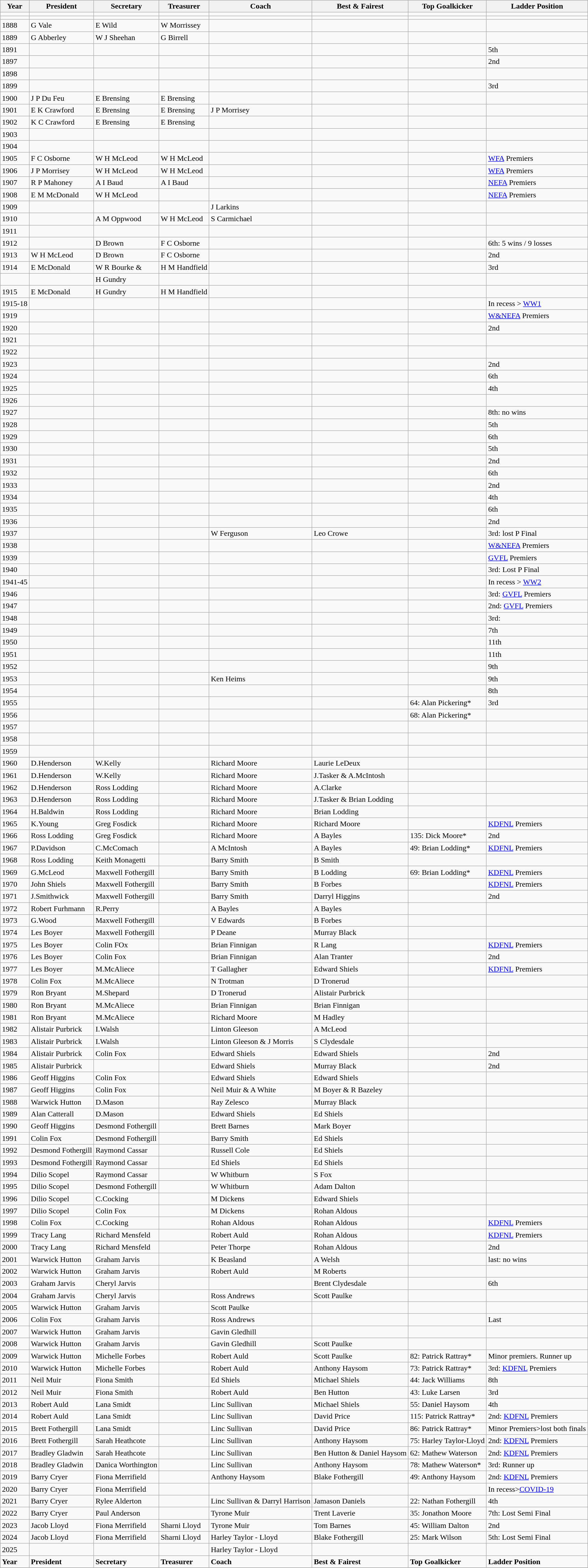<table class="wikitable sortable">
<tr>
<th>Year</th>
<th>President</th>
<th>Secretary</th>
<th>Treasurer</th>
<th>Coach</th>
<th>Best & Fairest</th>
<th>Top Goalkicker</th>
<th>Ladder Position</th>
</tr>
<tr>
<td></td>
<td></td>
<td></td>
<td></td>
<td></td>
<td></td>
<td></td>
<td></td>
</tr>
<tr>
<td></td>
<td></td>
<td></td>
<td></td>
<td></td>
<td></td>
<td></td>
<td></td>
</tr>
<tr>
<td>1888</td>
<td>G Vale</td>
<td>E Wild</td>
<td>W Morrissey</td>
<td></td>
<td></td>
<td></td>
<td></td>
</tr>
<tr>
<td>1889</td>
<td>G Abberley</td>
<td>W J Sheehan</td>
<td>G Birrell</td>
<td></td>
<td></td>
<td></td>
<td></td>
</tr>
<tr>
<td>1891</td>
<td></td>
<td></td>
<td></td>
<td></td>
<td></td>
<td></td>
<td>5th</td>
</tr>
<tr>
<td>1897</td>
<td></td>
<td></td>
<td></td>
<td></td>
<td></td>
<td></td>
<td>2nd</td>
</tr>
<tr>
<td>1898</td>
<td></td>
<td></td>
<td></td>
<td></td>
<td></td>
<td></td>
<td></td>
</tr>
<tr>
<td>1899</td>
<td></td>
<td></td>
<td></td>
<td></td>
<td></td>
<td></td>
<td>3rd</td>
</tr>
<tr>
<td>1900</td>
<td>J P Du Feu</td>
<td>E Brensing</td>
<td>E Brensing</td>
<td></td>
<td></td>
<td></td>
<td></td>
</tr>
<tr>
<td>1901</td>
<td>E K Crawford</td>
<td>E Brensing</td>
<td>E Brensing</td>
<td>J P Morrisey</td>
<td></td>
<td></td>
<td></td>
</tr>
<tr>
<td>1902</td>
<td>K C Crawford</td>
<td>E Brensing</td>
<td>E Brensing</td>
<td></td>
<td></td>
<td></td>
<td></td>
</tr>
<tr>
<td>1903</td>
<td></td>
<td></td>
<td></td>
<td></td>
<td></td>
<td></td>
<td></td>
</tr>
<tr>
<td>1904</td>
<td></td>
<td></td>
<td></td>
<td></td>
<td></td>
<td></td>
<td></td>
</tr>
<tr>
<td>1905</td>
<td>F C Osborne</td>
<td>W H McLeod</td>
<td>W H McLeod</td>
<td></td>
<td></td>
<td></td>
<td><a href='#'>WFA</a> Premiers</td>
</tr>
<tr>
<td>1906</td>
<td>J P Morrisey</td>
<td>W H McLeod</td>
<td>W H McLeod</td>
<td></td>
<td></td>
<td></td>
<td><a href='#'>WFA</a> Premiers</td>
</tr>
<tr>
<td>1907</td>
<td>R P Mahoney</td>
<td>A I Baud</td>
<td>A I Baud</td>
<td></td>
<td></td>
<td></td>
<td><a href='#'>NEFA</a> Premiers</td>
</tr>
<tr>
<td>1908</td>
<td>E M McDonald</td>
<td>W H McLeod</td>
<td></td>
<td></td>
<td></td>
<td></td>
<td><a href='#'>NEFA</a> Premiers</td>
</tr>
<tr>
<td>1909</td>
<td></td>
<td></td>
<td></td>
<td>J Larkins</td>
<td></td>
<td></td>
<td></td>
</tr>
<tr>
<td>1910</td>
<td></td>
<td>A M Oppwood</td>
<td>W H McLeod</td>
<td>S Carmichael</td>
<td></td>
<td></td>
<td></td>
</tr>
<tr>
<td>1911</td>
<td></td>
<td></td>
<td></td>
<td></td>
<td></td>
<td></td>
<td></td>
</tr>
<tr>
<td>1912</td>
<td></td>
<td>D Brown</td>
<td>F C Osborne</td>
<td></td>
<td></td>
<td></td>
<td>6th: 5 wins / 9 losses</td>
</tr>
<tr>
<td>1913</td>
<td>W H McLeod</td>
<td>D Brown</td>
<td>F C Osborne</td>
<td></td>
<td></td>
<td></td>
<td>2nd</td>
</tr>
<tr>
<td>1914</td>
<td>E McDonald</td>
<td>W R Bourke &</td>
<td>H M Handfield</td>
<td></td>
<td></td>
<td></td>
<td>3rd</td>
</tr>
<tr>
<td></td>
<td></td>
<td>H Gundry</td>
<td></td>
<td></td>
<td></td>
<td></td>
<td></td>
</tr>
<tr>
<td>1915</td>
<td>E McDonald</td>
<td>H Gundry</td>
<td>H M Handfield</td>
<td></td>
<td></td>
<td></td>
<td></td>
</tr>
<tr>
<td>1915-18</td>
<td></td>
<td></td>
<td></td>
<td></td>
<td></td>
<td></td>
<td>In recess > <a href='#'>WW1</a></td>
</tr>
<tr>
<td>1919</td>
<td></td>
<td></td>
<td></td>
<td></td>
<td></td>
<td></td>
<td><a href='#'>W&NEFA</a> Premiers</td>
</tr>
<tr>
<td>1920</td>
<td></td>
<td></td>
<td></td>
<td></td>
<td></td>
<td></td>
<td>2nd</td>
</tr>
<tr>
<td>1921</td>
<td></td>
<td></td>
<td></td>
<td></td>
<td></td>
<td></td>
<td></td>
</tr>
<tr>
<td>1922</td>
<td></td>
<td></td>
<td></td>
<td></td>
<td></td>
<td></td>
<td></td>
</tr>
<tr>
<td>1923</td>
<td></td>
<td></td>
<td></td>
<td></td>
<td></td>
<td></td>
<td>2nd</td>
</tr>
<tr>
<td>1924</td>
<td></td>
<td></td>
<td></td>
<td></td>
<td></td>
<td></td>
<td>6th</td>
</tr>
<tr>
<td>1925</td>
<td></td>
<td></td>
<td></td>
<td></td>
<td></td>
<td></td>
<td>4th</td>
</tr>
<tr>
<td>1926</td>
<td></td>
<td></td>
<td></td>
<td></td>
<td></td>
<td></td>
<td></td>
</tr>
<tr>
<td>1927</td>
<td></td>
<td></td>
<td></td>
<td></td>
<td></td>
<td></td>
<td>8th: no wins</td>
</tr>
<tr>
<td>1928</td>
<td></td>
<td></td>
<td></td>
<td></td>
<td></td>
<td></td>
<td>5th</td>
</tr>
<tr>
<td>1929</td>
<td></td>
<td></td>
<td></td>
<td></td>
<td></td>
<td></td>
<td>6th</td>
</tr>
<tr>
<td>1930</td>
<td></td>
<td></td>
<td></td>
<td></td>
<td></td>
<td></td>
<td>5th</td>
</tr>
<tr>
<td>1931</td>
<td></td>
<td></td>
<td></td>
<td></td>
<td></td>
<td></td>
<td>2nd</td>
</tr>
<tr>
<td>1932</td>
<td></td>
<td></td>
<td></td>
<td></td>
<td></td>
<td></td>
<td>6th</td>
</tr>
<tr>
<td>1933</td>
<td></td>
<td></td>
<td></td>
<td></td>
<td></td>
<td></td>
<td>2nd</td>
</tr>
<tr>
<td>1934</td>
<td></td>
<td></td>
<td></td>
<td></td>
<td></td>
<td></td>
<td>4th</td>
</tr>
<tr>
<td>1935</td>
<td></td>
<td></td>
<td></td>
<td></td>
<td></td>
<td></td>
<td>6th</td>
</tr>
<tr>
<td>1936</td>
<td></td>
<td></td>
<td></td>
<td></td>
<td></td>
<td></td>
<td>2nd</td>
</tr>
<tr>
<td>1937</td>
<td></td>
<td></td>
<td></td>
<td>W Ferguson</td>
<td>Leo Crowe</td>
<td></td>
<td>3rd: lost P Final</td>
</tr>
<tr>
<td>1938</td>
<td></td>
<td></td>
<td></td>
<td></td>
<td></td>
<td></td>
<td><a href='#'>W&NEFA</a> Premiers</td>
</tr>
<tr>
<td>1939</td>
<td></td>
<td></td>
<td></td>
<td></td>
<td></td>
<td></td>
<td><a href='#'>GVFL</a> Premiers</td>
</tr>
<tr>
<td>1940</td>
<td></td>
<td></td>
<td></td>
<td></td>
<td></td>
<td></td>
<td>3rd: Lost P Final</td>
</tr>
<tr>
<td>1941-45</td>
<td></td>
<td></td>
<td></td>
<td></td>
<td></td>
<td></td>
<td>In recess > <a href='#'>WW2</a></td>
</tr>
<tr>
<td>1946</td>
<td></td>
<td></td>
<td></td>
<td></td>
<td></td>
<td></td>
<td>3rd: <a href='#'>GVFL</a> Premiers</td>
</tr>
<tr>
<td>1947</td>
<td></td>
<td></td>
<td></td>
<td></td>
<td></td>
<td></td>
<td>2nd: <a href='#'>GVFL</a> Premiers</td>
</tr>
<tr>
<td>1948</td>
<td></td>
<td></td>
<td></td>
<td></td>
<td></td>
<td></td>
<td>3rd:</td>
</tr>
<tr>
<td>1949</td>
<td></td>
<td></td>
<td></td>
<td></td>
<td></td>
<td></td>
<td>7th</td>
</tr>
<tr>
<td>1950</td>
<td></td>
<td></td>
<td></td>
<td></td>
<td></td>
<td></td>
<td>11th</td>
</tr>
<tr>
<td>1951</td>
<td></td>
<td></td>
<td></td>
<td></td>
<td></td>
<td></td>
<td>11th</td>
</tr>
<tr>
<td>1952</td>
<td></td>
<td></td>
<td></td>
<td></td>
<td></td>
<td></td>
<td>9th</td>
</tr>
<tr>
<td>1953</td>
<td></td>
<td></td>
<td></td>
<td>Ken Heims</td>
<td></td>
<td></td>
<td>9th</td>
</tr>
<tr>
<td>1954</td>
<td></td>
<td></td>
<td></td>
<td></td>
<td></td>
<td></td>
<td>8th</td>
</tr>
<tr>
<td>1955</td>
<td></td>
<td></td>
<td></td>
<td></td>
<td></td>
<td>64: Alan Pickering*</td>
<td>3rd</td>
</tr>
<tr>
<td>1956</td>
<td></td>
<td></td>
<td></td>
<td></td>
<td></td>
<td>68: Alan Pickering*</td>
<td></td>
</tr>
<tr>
<td>1957</td>
<td></td>
<td></td>
<td></td>
<td></td>
<td></td>
<td></td>
<td></td>
</tr>
<tr>
<td>1958</td>
<td></td>
<td></td>
<td></td>
<td></td>
<td></td>
<td></td>
<td></td>
</tr>
<tr>
<td>1959</td>
<td></td>
<td></td>
<td></td>
<td></td>
<td></td>
<td></td>
<td></td>
</tr>
<tr>
<td>1960</td>
<td>D.Henderson</td>
<td>W.Kelly</td>
<td></td>
<td>Richard Moore</td>
<td>Laurie LeDeux</td>
<td></td>
<td></td>
</tr>
<tr>
<td>1961</td>
<td>D.Henderson</td>
<td>W.Kelly</td>
<td></td>
<td>Richard Moore</td>
<td>J.Tasker & A.McIntosh</td>
<td></td>
<td></td>
</tr>
<tr>
<td>1962</td>
<td>D.Henderson</td>
<td>Ross Lodding</td>
<td></td>
<td>Richard Moore</td>
<td>A.Clarke</td>
<td></td>
<td></td>
</tr>
<tr>
<td>1963</td>
<td>D.Henderson</td>
<td>Ross Lodding</td>
<td></td>
<td>Richard Moore</td>
<td>J.Tasker & Brian Lodding</td>
<td></td>
<td></td>
</tr>
<tr>
<td>1964</td>
<td>H.Baldwin</td>
<td>Ross Lodding</td>
<td></td>
<td>Richard Moore</td>
<td>Brian Lodding</td>
<td></td>
<td></td>
</tr>
<tr>
<td>1965</td>
<td>K.Young</td>
<td>Greg Fosdick</td>
<td></td>
<td>Richard Moore</td>
<td>Richard Moore</td>
<td></td>
<td><a href='#'>KDFNL</a> Premiers</td>
</tr>
<tr>
<td>1966</td>
<td>Ross Lodding</td>
<td>Greg Fosdick</td>
<td></td>
<td>Richard Moore</td>
<td>A Bayles</td>
<td>135: Dick Moore*</td>
<td>2nd</td>
</tr>
<tr>
<td>1967</td>
<td>P.Davidson</td>
<td>C.McComach</td>
<td></td>
<td>A McIntosh</td>
<td>A Bayles</td>
<td>49: Brian Lodding*</td>
<td><a href='#'>KDFNL</a> Premiers</td>
</tr>
<tr>
<td>1968</td>
<td>Ross Lodding</td>
<td>Keith Monagetti</td>
<td></td>
<td>Barry Smith</td>
<td>B Smith</td>
<td></td>
<td></td>
</tr>
<tr>
<td>1969</td>
<td>G.McLeod</td>
<td>Maxwell Fothergill</td>
<td></td>
<td>Barry Smith</td>
<td>B Lodding</td>
<td>69: Brian Lodding*</td>
<td><a href='#'>KDFNL</a> Premiers</td>
</tr>
<tr>
<td>1970</td>
<td>John Shiels</td>
<td>Maxwell Fothergill</td>
<td></td>
<td>Barry Smith</td>
<td>B Forbes</td>
<td></td>
<td><a href='#'>KDFNL</a> Premiers</td>
</tr>
<tr>
<td>1971</td>
<td>J.Smithwick</td>
<td>Maxwell Fothergill</td>
<td></td>
<td>Barry Smith</td>
<td>Darryl Higgins</td>
<td></td>
<td>2nd</td>
</tr>
<tr>
<td>1972</td>
<td>Robert Furhmann</td>
<td>R.Perry</td>
<td></td>
<td>A Bayles</td>
<td>A Bayles</td>
<td></td>
<td></td>
</tr>
<tr>
<td>1973</td>
<td>G.Wood</td>
<td>Maxwell Fothergill</td>
<td></td>
<td>V Edwards</td>
<td>B Forbes</td>
<td></td>
<td></td>
</tr>
<tr>
<td>1974</td>
<td>Les Boyer</td>
<td>Maxwell Fothergill</td>
<td></td>
<td>P Deane</td>
<td>Murray Black</td>
<td></td>
<td></td>
</tr>
<tr>
<td>1975</td>
<td>Les Boyer</td>
<td>Colin FOx</td>
<td></td>
<td>Brian Finnigan</td>
<td>R Lang</td>
<td></td>
<td><a href='#'>KDFNL</a> Premiers</td>
</tr>
<tr>
<td>1976</td>
<td>Les Boyer</td>
<td>Colin Fox</td>
<td></td>
<td>Brian Finnigan</td>
<td>Alan Tranter</td>
<td></td>
<td>2nd</td>
</tr>
<tr>
<td>1977</td>
<td>Les Boyer</td>
<td>M.McAliece</td>
<td></td>
<td>T Gallagher</td>
<td>Edward Shiels</td>
<td></td>
<td><a href='#'>KDFNL</a> Premiers</td>
</tr>
<tr>
<td>1978</td>
<td>Colin Fox</td>
<td>M.McAliece</td>
<td></td>
<td>N Trotman</td>
<td>D Tronerud</td>
<td></td>
<td></td>
</tr>
<tr>
<td>1979</td>
<td>Ron Bryant</td>
<td>M.Shepard</td>
<td></td>
<td>D Tronerud</td>
<td>Alistair Purbrick</td>
<td></td>
<td></td>
</tr>
<tr>
<td>1980</td>
<td>Ron Bryant</td>
<td>M.McAliece</td>
<td></td>
<td>Brian Finnigan</td>
<td>Brian Finnigan</td>
<td></td>
<td></td>
</tr>
<tr>
<td>1981</td>
<td>Ron Bryant</td>
<td>M.McAliece</td>
<td></td>
<td>Richard Moore</td>
<td>M Hadley</td>
<td></td>
<td></td>
</tr>
<tr>
<td>1982</td>
<td>Alistair Purbrick</td>
<td>I.Walsh</td>
<td></td>
<td>Linton Gleeson</td>
<td>A McLeod</td>
<td></td>
<td></td>
</tr>
<tr>
<td>1983</td>
<td>Alistair Purbrick</td>
<td>I.Walsh</td>
<td></td>
<td>Linton Gleeson & J Morris</td>
<td>S Clydesdale</td>
<td></td>
<td></td>
</tr>
<tr>
<td>1984</td>
<td>Alistair Purbrick</td>
<td>Colin Fox</td>
<td></td>
<td>Edward Shiels</td>
<td>Edward Shiels</td>
<td></td>
<td>2nd</td>
</tr>
<tr>
<td>1985</td>
<td>Alistair Purbrick</td>
<td></td>
<td></td>
<td>Edward Shiels</td>
<td>Murray Black</td>
<td></td>
<td>2nd</td>
</tr>
<tr>
<td>1986</td>
<td>Geoff Higgins</td>
<td>Colin Fox</td>
<td></td>
<td>Edward Shiels</td>
<td>Edward Shiels</td>
<td></td>
<td></td>
</tr>
<tr>
<td>1987</td>
<td>Geoff Higgins</td>
<td>Colin Fox</td>
<td></td>
<td>Neil Muir & A White</td>
<td>M Boyer & R Bazeley</td>
<td></td>
<td></td>
</tr>
<tr>
<td>1988</td>
<td>Warwick Hutton</td>
<td>D.Mason</td>
<td></td>
<td>Ray Zelesco</td>
<td>Murray Black</td>
<td></td>
<td></td>
</tr>
<tr>
<td>1989</td>
<td>Alan Catterall</td>
<td>D.Mason</td>
<td></td>
<td>Edward Shiels</td>
<td>Ed Shiels</td>
<td></td>
<td></td>
</tr>
<tr>
<td>1990</td>
<td>Geoff Higgins</td>
<td>Desmond Fothergill</td>
<td></td>
<td>Brett Barnes</td>
<td>Mark Boyer</td>
<td></td>
<td></td>
</tr>
<tr>
<td>1991</td>
<td>Colin Fox</td>
<td>Desmond Fothergill</td>
<td></td>
<td>Barry Smith</td>
<td>Ed Shiels</td>
<td></td>
<td></td>
</tr>
<tr>
<td>1992</td>
<td>Desmond Fothergill</td>
<td>Raymond Cassar</td>
<td></td>
<td>Russell Cole</td>
<td>Ed Shiels</td>
<td></td>
<td></td>
</tr>
<tr>
<td>1993</td>
<td>Desmond Fothergill</td>
<td>Raymond Cassar</td>
<td></td>
<td>Ed Shiels</td>
<td>Ed Shiels</td>
<td></td>
<td></td>
</tr>
<tr>
<td>1994</td>
<td>Dilio Scopel</td>
<td>Raymond Cassar</td>
<td></td>
<td>W Whitburn</td>
<td>S Fox</td>
<td></td>
<td></td>
</tr>
<tr>
<td>1995</td>
<td>Dilio Scopel</td>
<td>Desmond Fothergill</td>
<td></td>
<td>W Whitburn</td>
<td>Adam Dalton</td>
<td></td>
<td></td>
</tr>
<tr>
<td>1996</td>
<td>Dilio Scopel</td>
<td>C.Cocking</td>
<td></td>
<td>M Dickens</td>
<td>Edward Shiels</td>
<td></td>
<td></td>
</tr>
<tr>
<td>1997</td>
<td>Dilio Scopel</td>
<td>Colin Fox</td>
<td></td>
<td>M Dickens</td>
<td>Rohan Aldous</td>
<td></td>
<td></td>
</tr>
<tr>
<td>1998</td>
<td>Colin Fox</td>
<td>C.Cocking</td>
<td></td>
<td>Rohan Aldous</td>
<td>Rohan Aldous</td>
<td></td>
<td><a href='#'>KDFNL</a> Premiers</td>
</tr>
<tr>
<td>1999</td>
<td>Tracy Lang</td>
<td>Richard Mensfeld</td>
<td></td>
<td>Robert Auld</td>
<td>Rohan Aldous</td>
<td></td>
<td><a href='#'>KDFNL</a> Premiers</td>
</tr>
<tr>
<td>2000</td>
<td>Tracy Lang</td>
<td>Richard Mensfeld</td>
<td></td>
<td>Peter Thorpe</td>
<td>Rohan Aldous</td>
<td></td>
<td>2nd</td>
</tr>
<tr>
<td>2001</td>
<td>Warwick Hutton</td>
<td>Graham Jarvis</td>
<td></td>
<td>K Beasland</td>
<td>A Welsh</td>
<td></td>
<td>last: no wins</td>
</tr>
<tr>
<td>2002</td>
<td>Warwick Hutton</td>
<td>Graham Jarvis</td>
<td></td>
<td>Robert Auld</td>
<td>M Roberts</td>
<td></td>
<td></td>
</tr>
<tr>
<td>2003</td>
<td>Graham Jarvis</td>
<td>Cheryl Jarvis</td>
<td></td>
<td></td>
<td>Brent Clydesdale</td>
<td></td>
<td>6th</td>
</tr>
<tr>
<td>2004</td>
<td>Graham Jarvis</td>
<td>Cheryl Jarvis</td>
<td></td>
<td>Ross Andrews</td>
<td>Scott Paulke</td>
<td></td>
<td></td>
</tr>
<tr>
<td>2005</td>
<td>Warwick Hutton</td>
<td>Graham Jarvis</td>
<td></td>
<td>Scott Paulke</td>
<td></td>
<td></td>
<td></td>
</tr>
<tr>
<td>2006</td>
<td>Colin Fox</td>
<td>Graham Jarvis</td>
<td></td>
<td>Ross Andrews</td>
<td></td>
<td></td>
<td>Last</td>
</tr>
<tr>
<td>2007</td>
<td>Warwick Hutton</td>
<td>Graham Jarvis</td>
<td></td>
<td>Gavin Gledhill</td>
<td></td>
<td></td>
<td></td>
</tr>
<tr>
<td>2008</td>
<td>Warwick Hutton</td>
<td>Graham Jarvis</td>
<td></td>
<td>Gavin Gledhill</td>
<td>Scott Paulke</td>
<td></td>
<td></td>
</tr>
<tr>
<td>2009</td>
<td>Warwick Hutton</td>
<td>Michelle Forbes</td>
<td></td>
<td>Robert Auld</td>
<td>Scott Paulke</td>
<td>82: Patrick Rattray*</td>
<td>Minor premiers. Runner up</td>
</tr>
<tr>
<td>2010</td>
<td>Warwick Hutton</td>
<td>Michelle Forbes</td>
<td></td>
<td>Robert Auld</td>
<td>Anthony Haysom</td>
<td>73: Patrick Rattray*</td>
<td>3rd: <a href='#'>KDFNL</a> Premiers</td>
</tr>
<tr>
<td>2011</td>
<td>Neil Muir</td>
<td>Fiona Smith</td>
<td></td>
<td>Ed Shiels</td>
<td>Michael Shiels</td>
<td>44: Jack Williams</td>
<td>8th</td>
</tr>
<tr>
<td>2012</td>
<td>Neil Muir</td>
<td>Fiona Smith</td>
<td></td>
<td>Robert Auld</td>
<td>Ben Hutton</td>
<td>43: Luke Larsen</td>
<td>3rd</td>
</tr>
<tr>
<td>2013</td>
<td>Robert Auld</td>
<td>Lana Smidt</td>
<td></td>
<td>Linc Sullivan</td>
<td>Michael Shiels</td>
<td>55: Daniel Haysom</td>
<td>4th</td>
</tr>
<tr>
<td>2014</td>
<td>Robert Auld</td>
<td>Lana Smidt</td>
<td></td>
<td>Linc Sullivan</td>
<td>David Price</td>
<td>115: Patrick Rattray*</td>
<td>2nd: <a href='#'>KDFNL</a> Premiers</td>
</tr>
<tr>
<td>2015</td>
<td>Brett Fothergill</td>
<td>Lana Smidt</td>
<td></td>
<td>Linc Sullivan</td>
<td>David Price</td>
<td>86: Patrick Rattray*</td>
<td>Minor Premiers>lost both finals</td>
</tr>
<tr>
<td>2016</td>
<td>Brett Fothergill</td>
<td>Sarah Heathcote</td>
<td></td>
<td>Linc Sullivan</td>
<td>Anthony Haysom</td>
<td>75: Harley Taylor-Lloyd</td>
<td>2nd: <a href='#'>KDFNL</a> Premiers</td>
</tr>
<tr>
<td>2017</td>
<td>Bradley Gladwin</td>
<td>Sarah Heathcote</td>
<td></td>
<td>Linc Sullivan</td>
<td>Ben Hutton & Daniel Haysom</td>
<td>62: Mathew Waterson</td>
<td>2nd: <a href='#'>KDFNL</a> Premiers</td>
</tr>
<tr>
<td>2018</td>
<td>Bradley Gladwin</td>
<td>Danica Worthington</td>
<td></td>
<td>Linc Sullivan</td>
<td>Anthony Haysom</td>
<td>78: Mathew Waterson*</td>
<td>3rd: Runner up</td>
</tr>
<tr>
<td>2019</td>
<td>Barry Cryer</td>
<td>Fiona Merrifield</td>
<td></td>
<td>Anthony Haysom</td>
<td>Blake Fothergill</td>
<td>49: Anthony Haysom</td>
<td>2nd: <a href='#'>KDFNL</a> Premiers</td>
</tr>
<tr>
<td>2020</td>
<td>Barry Cryer</td>
<td>Fiona Merrifield</td>
<td></td>
<td></td>
<td></td>
<td></td>
<td>In recess><a href='#'>COVID-19</a></td>
</tr>
<tr>
<td>2021</td>
<td>Barry Cryer</td>
<td>Rylee Alderton</td>
<td></td>
<td>Linc Sullivan & Darryl Harrison</td>
<td>Jamason Daniels</td>
<td>22: Nathan Fothergill</td>
<td>4th</td>
</tr>
<tr>
<td>2022</td>
<td>Barry Cryer</td>
<td>Paul Anderson</td>
<td></td>
<td>Tyrone Muir</td>
<td>Trent Laverie</td>
<td>35: Jonathon Moore</td>
<td>7th: Lost Semi Final</td>
</tr>
<tr>
<td>2023</td>
<td>Jacob Lloyd</td>
<td>Fiona Merrifield</td>
<td>Sharni Lloyd</td>
<td>Tyrone Muir</td>
<td>Tom Barnes</td>
<td>45: William Dalton</td>
<td>2nd</td>
</tr>
<tr>
<td>2024</td>
<td>Jacob Lloyd</td>
<td>Fiona Merrifield</td>
<td>Sharni Lloyd</td>
<td>Harley Taylor - Lloyd</td>
<td>Blake Fothergill</td>
<td>25: Mark Wilson</td>
<td>5th: Lost Semi Final</td>
</tr>
<tr>
<td>2025</td>
<td></td>
<td></td>
<td></td>
<td>Harley Taylor - Lloyd</td>
<td></td>
<td></td>
<td></td>
</tr>
<tr>
<td><strong>Year</strong></td>
<td><strong>President</strong></td>
<td><strong>Secretary</strong></td>
<td><strong>Treasurer</strong></td>
<td><strong>Coach</strong></td>
<td><strong>Best & Fairest</strong></td>
<td><strong>Top Goalkicker</strong></td>
<td><strong>Ladder Position</strong></td>
</tr>
<tr>
</tr>
</table>
